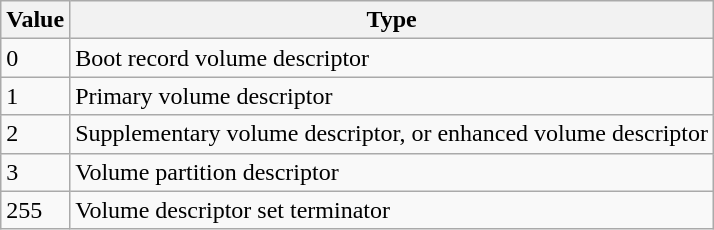<table class="wikitable">
<tr>
<th>Value</th>
<th>Type</th>
</tr>
<tr>
<td>0</td>
<td>Boot record volume descriptor</td>
</tr>
<tr>
<td>1</td>
<td>Primary volume descriptor</td>
</tr>
<tr>
<td>2</td>
<td>Supplementary volume descriptor, or enhanced volume descriptor</td>
</tr>
<tr>
<td>3</td>
<td>Volume partition descriptor</td>
</tr>
<tr>
<td>255</td>
<td>Volume descriptor set terminator</td>
</tr>
</table>
